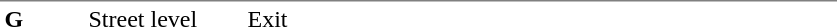<table table border=0 cellspacing=0 cellpadding=3>
<tr>
<td style="border-top:solid 1px gray;" width=50 valign=top><strong>G</strong></td>
<td style="border-top:solid 1px gray;" width=100 valign=top>Street level</td>
<td style="border-top:solid 1px gray;" width=390 valign=top>Exit</td>
</tr>
</table>
